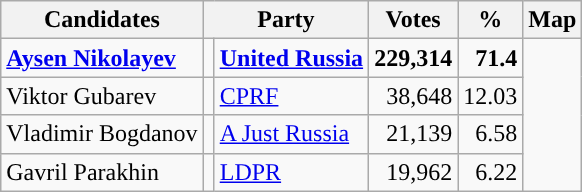<table class="wikitable sortable">
<tr>
<th>Candidates</th>
<th colspan="2">Party</th>
<th>Votes</th>
<th>%</th>
<th class="unsortable">Map</th>
</tr>
<tr>
<td><strong><a href='#'>Aysen Nikolayev</a></strong></td>
<td style="background-color:"></td>
<td><strong><a href='#'>United Russia</a></strong></td>
<td align=right><strong>229,314</strong></td>
<td align=right><strong>71.4</strong></td>
<td rowspan = 4></td>
</tr>
<tr>
<td>Viktor Gubarev</td>
<td style="background-color:"></td>
<td><a href='#'>CPRF</a></td>
<td align=right>38,648</td>
<td align=right>12.03</td>
</tr>
<tr>
<td>Vladimir Bogdanov</td>
<td style="background-color:"></td>
<td><a href='#'>A Just Russia</a></td>
<td align=right>21,139</td>
<td align=right>6.58</td>
</tr>
<tr>
<td>Gavril Parakhin</td>
<td style="background-color:"></td>
<td><a href='#'>LDPR</a></td>
<td align=right>19,962</td>
<td align=right>6.22</td>
</tr>
</table>
